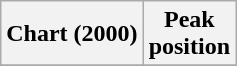<table class="wikitable sortable">
<tr>
<th>Chart (2000)</th>
<th>Peak<br>position</th>
</tr>
<tr>
</tr>
</table>
